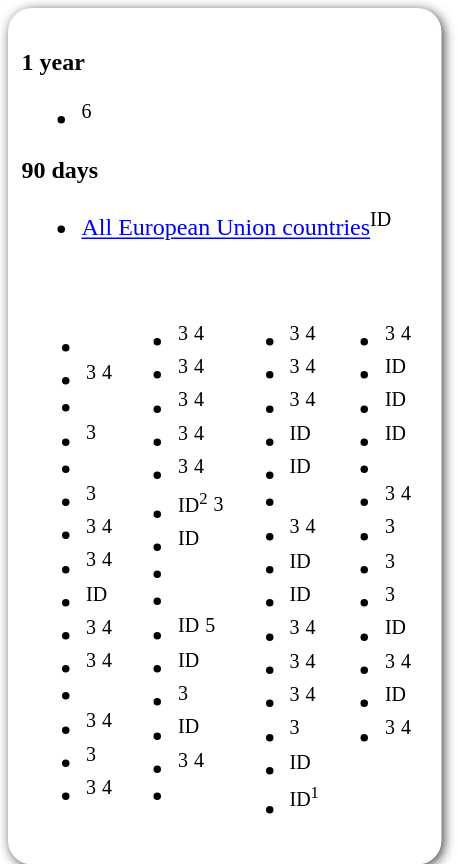<table style=" border-radius:1em; box-shadow: 0.1em 0.1em 0.5em rgba(0,0,0,0.75); background-color: white; border: 1px solid white; padding: 5px;">
<tr style="vertical-align:top;">
<td><br><strong>1 year</strong><ul><li><sup>6</sup></li></ul><strong>90 days</strong><ul><li> <a href='#'>All European Union countries</a><sup>ID</sup></li></ul><table>
<tr>
<td><br><ul><li></li><li><sup>3</sup> <sup>4</sup></li><li></li><li><sup>3</sup></li><li></li><li><sup>3</sup></li><li><sup>3</sup> <sup>4</sup></li><li><sup>3</sup> <sup>4</sup></li><li><sup>ID</sup></li><li><sup>3</sup> <sup>4</sup></li><li><sup>3</sup> <sup>4</sup></li><li></li><li><sup>3</sup> <sup>4</sup></li><li><sup>3</sup></li><li><sup>3</sup> <sup>4</sup></li></ul></td>
<td valign="top"><br><ul><li><sup>3</sup> <sup>4</sup></li><li><sup>3</sup> <sup>4</sup></li><li><sup>3</sup> <sup>4</sup></li><li><sup>3</sup> <sup>4</sup></li><li><sup>3</sup> <sup>4</sup></li><li><sup>ID<sup>2</sup></sup> <sup>3</sup></li><li><sup>ID</sup></li><li></li><li></li><li><sup>ID</sup> <sup>5</sup></li><li><sup>ID</sup></li><li><sup>3</sup></li><li><sup>ID</sup></li><li><sup>3</sup> <sup>4</sup></li><li></li></ul></td>
<td valign="top"><br><ul><li><sup>3</sup> <sup>4</sup></li><li><sup>3</sup> <sup>4</sup></li><li><sup>3</sup> <sup>4</sup></li><li><sup>ID</sup></li><li><sup>ID</sup></li><li></li><li><sup>3</sup> <sup>4</sup></li><li><sup>ID</sup></li><li><sup>ID</sup></li><li><sup>3</sup> <sup>4</sup></li><li><sup>3</sup> <sup>4</sup></li><li><sup>3</sup> <sup>4</sup></li><li><sup>3</sup></li><li><sup>ID</sup></li><li><sup>ID<sup>1</sup></sup></li></ul></td>
<td valign="top"><br><ul><li><sup>3</sup> <sup>4</sup></li><li><sup>ID</sup></li><li><sup>ID</sup></li><li><sup>ID</sup></li><li></li><li><sup>3</sup> <sup>4</sup></li><li><sup>3</sup></li><li><sup>3</sup></li><li><sup>3</sup></li><li><sup>ID</sup></li><li><sup>3</sup> <sup>4</sup></li><li><sup>ID</sup></li><li><sup>3</sup> <sup>4</sup></li></ul></td>
<td></td>
</tr>
</table>
</td>
<td></td>
</tr>
</table>
